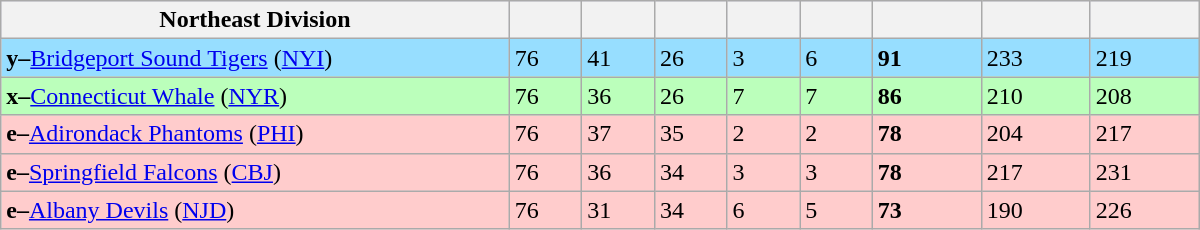<table class="wikitable" style="width:50em">
<tr style="background:#ddf;">
<th style="width:35%;">Northeast Division</th>
<th style="width:5%;"></th>
<th style="width:5%;"></th>
<th style="width:5%;"></th>
<th style="width:5%;"></th>
<th style="width:5%;"></th>
<th style="width:7.5%;"></th>
<th style="width:7.5%;"></th>
<th style="width:7.5%;"></th>
</tr>
<tr style="background:#97deff;">
<td><strong>y–</strong><a href='#'>Bridgeport Sound Tigers</a> (<a href='#'>NYI</a>)</td>
<td>76</td>
<td>41</td>
<td>26</td>
<td>3</td>
<td>6</td>
<td><strong>91</strong></td>
<td>233</td>
<td>219</td>
</tr>
<tr style="background:#bfb;">
<td><strong>x–</strong><a href='#'>Connecticut Whale</a> (<a href='#'>NYR</a>)</td>
<td>76</td>
<td>36</td>
<td>26</td>
<td>7</td>
<td>7</td>
<td><strong>86</strong></td>
<td>210</td>
<td>208</td>
</tr>
<tr style="background:#fcc;">
<td><strong>e–</strong><a href='#'>Adirondack Phantoms</a> (<a href='#'>PHI</a>)</td>
<td>76</td>
<td>37</td>
<td>35</td>
<td>2</td>
<td>2</td>
<td><strong>78</strong></td>
<td>204</td>
<td>217</td>
</tr>
<tr style="background:#fcc;">
<td><strong>e–</strong><a href='#'>Springfield Falcons</a> (<a href='#'>CBJ</a>)</td>
<td>76</td>
<td>36</td>
<td>34</td>
<td>3</td>
<td>3</td>
<td><strong>78</strong></td>
<td>217</td>
<td>231</td>
</tr>
<tr style="background:#fcc;">
<td><strong>e–</strong><a href='#'>Albany Devils</a> (<a href='#'>NJD</a>)</td>
<td>76</td>
<td>31</td>
<td>34</td>
<td>6</td>
<td>5</td>
<td><strong>73</strong></td>
<td>190</td>
<td>226</td>
</tr>
</table>
